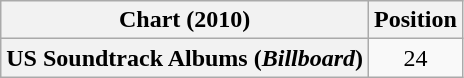<table class="wikitable sortable plainrowheaders" style="text-align:center">
<tr>
<th scope="col">Chart (2010)</th>
<th scope="col">Position</th>
</tr>
<tr>
<th scope="row">US Soundtrack Albums (<em>Billboard</em>)</th>
<td>24</td>
</tr>
</table>
